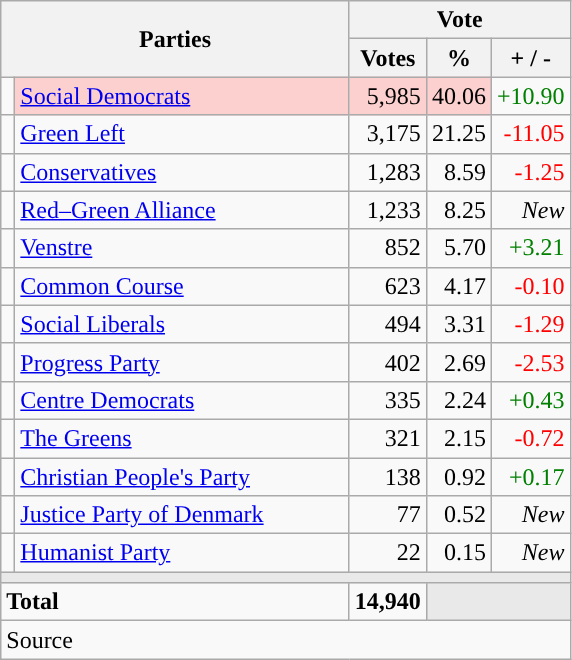<table class="wikitable" style="text-align:right;">
<tr>
<th style="text-align:centre;" rowspan="2" colspan="2" width="225">Parties</th>
<th colspan="3">Vote</th>
</tr>
<tr>
<th width="15">Votes</th>
<th width="15">%</th>
<th width="15">+ / -</th>
</tr>
<tr>
<td width="2" style="color:inherit;background:"></td>
<td bgcolor=#fbd0ce  align="left"><a href='#'>Social Democrats</a></td>
<td bgcolor=#fbd0ce>5,985</td>
<td bgcolor=#fbd0ce>40.06</td>
<td style=color:green;>+10.90</td>
</tr>
<tr>
<td width="2" style="color:inherit;background:"></td>
<td align="left"><a href='#'>Green Left</a></td>
<td>3,175</td>
<td>21.25</td>
<td style=color:red;>-11.05</td>
</tr>
<tr>
<td width="2" style="color:inherit;background:"></td>
<td align="left"><a href='#'>Conservatives</a></td>
<td>1,283</td>
<td>8.59</td>
<td style=color:red;>-1.25</td>
</tr>
<tr>
<td width="2" style="color:inherit;background:"></td>
<td align="left"><a href='#'>Red–Green Alliance</a></td>
<td>1,233</td>
<td>8.25</td>
<td><em>New</em></td>
</tr>
<tr>
<td width="2" style="color:inherit;background:"></td>
<td align="left"><a href='#'>Venstre</a></td>
<td>852</td>
<td>5.70</td>
<td style=color:green;>+3.21</td>
</tr>
<tr>
<td width="2" style="color:inherit;background:"></td>
<td align="left"><a href='#'>Common Course</a></td>
<td>623</td>
<td>4.17</td>
<td style=color:red;>-0.10</td>
</tr>
<tr>
<td width="2" style="color:inherit;background:"></td>
<td align="left"><a href='#'>Social Liberals</a></td>
<td>494</td>
<td>3.31</td>
<td style=color:red;>-1.29</td>
</tr>
<tr>
<td width="2" style="color:inherit;background:"></td>
<td align="left"><a href='#'>Progress Party</a></td>
<td>402</td>
<td>2.69</td>
<td style=color:red;>-2.53</td>
</tr>
<tr>
<td width="2" style="color:inherit;background:"></td>
<td align="left"><a href='#'>Centre Democrats</a></td>
<td>335</td>
<td>2.24</td>
<td style=color:green;>+0.43</td>
</tr>
<tr>
<td width="2" style="color:inherit;background:"></td>
<td align="left"><a href='#'>The Greens</a></td>
<td>321</td>
<td>2.15</td>
<td style=color:red;>-0.72</td>
</tr>
<tr>
<td width="2" style="color:inherit;background:"></td>
<td align="left"><a href='#'>Christian People's Party</a></td>
<td>138</td>
<td>0.92</td>
<td style=color:green;>+0.17</td>
</tr>
<tr>
<td width="2" style="color:inherit;background:"></td>
<td align="left"><a href='#'>Justice Party of Denmark</a></td>
<td>77</td>
<td>0.52</td>
<td><em>New</em></td>
</tr>
<tr>
<td width="2" style="color:inherit;background:"></td>
<td align="left"><a href='#'>Humanist Party</a></td>
<td>22</td>
<td>0.15</td>
<td><em>New</em></td>
</tr>
<tr>
<td colspan="7" bgcolor="#E9E9E9"></td>
</tr>
<tr>
<td align="left" colspan="2"><strong>Total</strong></td>
<td><strong>14,940</strong></td>
<td bgcolor="#E9E9E9" colspan="2"></td>
</tr>
<tr>
<td align="left" colspan="6">Source</td>
</tr>
</table>
